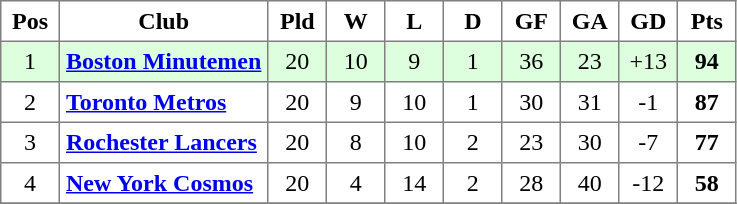<table class="toccolours" border="1" cellpadding="4" cellspacing="0" style="text-align:center; border-collapse: collapse; margin:0;">
<tr>
<th width=30>Pos</th>
<th>Club</th>
<th width=30>Pld</th>
<th width=30>W</th>
<th width=30>L</th>
<th width=30>D</th>
<th width=30>GF</th>
<th width=30>GA</th>
<th width=30>GD</th>
<th width=30>Pts</th>
</tr>
<tr bgcolor="#ddffdd">
<td>1</td>
<td align=left><strong><a href='#'>Boston Minutemen</a></strong></td>
<td>20</td>
<td>10</td>
<td>9</td>
<td>1</td>
<td>36</td>
<td>23</td>
<td>+13</td>
<td><strong>94</strong></td>
</tr>
<tr>
<td>2</td>
<td align=left><strong><a href='#'>Toronto Metros</a></strong></td>
<td>20</td>
<td>9</td>
<td>10</td>
<td>1</td>
<td>30</td>
<td>31</td>
<td>-1</td>
<td><strong>87</strong></td>
</tr>
<tr>
<td>3</td>
<td align=left><strong><a href='#'>Rochester Lancers</a></strong></td>
<td>20</td>
<td>8</td>
<td>10</td>
<td>2</td>
<td>23</td>
<td>30</td>
<td>-7</td>
<td><strong>77</strong></td>
</tr>
<tr>
<td>4</td>
<td align=left><strong><a href='#'>New York Cosmos</a></strong></td>
<td>20</td>
<td>4</td>
<td>14</td>
<td>2</td>
<td>28</td>
<td>40</td>
<td>-12</td>
<td><strong>58</strong></td>
</tr>
<tr>
</tr>
</table>
